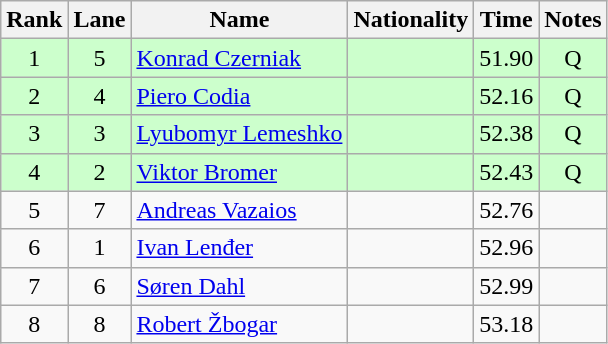<table class="wikitable sortable" style="text-align:center">
<tr>
<th>Rank</th>
<th>Lane</th>
<th>Name</th>
<th>Nationality</th>
<th>Time</th>
<th>Notes</th>
</tr>
<tr bgcolor=ccffcc>
<td>1</td>
<td>5</td>
<td align=left><a href='#'>Konrad Czerniak</a></td>
<td align=left></td>
<td>51.90</td>
<td>Q</td>
</tr>
<tr bgcolor=ccffcc>
<td>2</td>
<td>4</td>
<td align=left><a href='#'>Piero Codia</a></td>
<td align=left></td>
<td>52.16</td>
<td>Q</td>
</tr>
<tr bgcolor=ccffcc>
<td>3</td>
<td>3</td>
<td align=left><a href='#'>Lyubomyr Lemeshko</a></td>
<td align=left></td>
<td>52.38</td>
<td>Q</td>
</tr>
<tr bgcolor=ccffcc>
<td>4</td>
<td>2</td>
<td align=left><a href='#'>Viktor Bromer</a></td>
<td align=left></td>
<td>52.43</td>
<td>Q</td>
</tr>
<tr>
<td>5</td>
<td>7</td>
<td align=left><a href='#'>Andreas Vazaios</a></td>
<td align=left></td>
<td>52.76</td>
<td></td>
</tr>
<tr>
<td>6</td>
<td>1</td>
<td align=left><a href='#'>Ivan Lenđer</a></td>
<td align=left></td>
<td>52.96</td>
<td></td>
</tr>
<tr>
<td>7</td>
<td>6</td>
<td align=left><a href='#'>Søren Dahl</a></td>
<td align=left></td>
<td>52.99</td>
<td></td>
</tr>
<tr>
<td>8</td>
<td>8</td>
<td align=left><a href='#'>Robert Žbogar</a></td>
<td align=left></td>
<td>53.18</td>
<td></td>
</tr>
</table>
